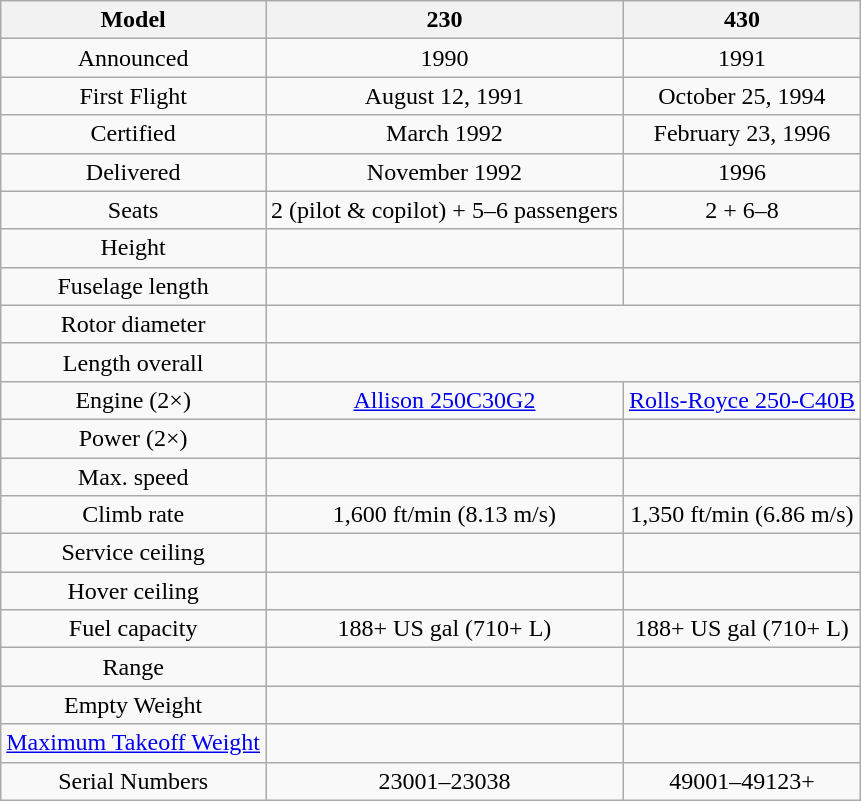<table class="wikitable" style="text-align:center;">
<tr>
<th>Model</th>
<th>230</th>
<th>430</th>
</tr>
<tr>
<td>Announced</td>
<td>1990</td>
<td>1991</td>
</tr>
<tr>
<td>First Flight</td>
<td>August 12, 1991</td>
<td>October 25, 1994</td>
</tr>
<tr>
<td>Certified</td>
<td>March 1992</td>
<td>February 23, 1996</td>
</tr>
<tr>
<td>Delivered</td>
<td>November 1992</td>
<td>1996</td>
</tr>
<tr>
<td>Seats</td>
<td>2 (pilot & copilot) + 5–6 passengers</td>
<td>2 + 6–8</td>
</tr>
<tr>
<td>Height</td>
<td></td>
<td></td>
</tr>
<tr>
<td>Fuselage length</td>
<td></td>
<td></td>
</tr>
<tr>
<td>Rotor diameter</td>
<td colspan="2"></td>
</tr>
<tr>
<td>Length overall</td>
<td colspan="2"></td>
</tr>
<tr>
<td>Engine (2×)</td>
<td><a href='#'>Allison 250C30G2</a></td>
<td><a href='#'>Rolls-Royce 250-C40B</a></td>
</tr>
<tr>
<td>Power (2×)</td>
<td></td>
<td></td>
</tr>
<tr>
<td>Max. speed</td>
<td></td>
<td></td>
</tr>
<tr>
<td>Climb rate</td>
<td>1,600 ft/min (8.13 m/s)</td>
<td>1,350 ft/min (6.86 m/s)</td>
</tr>
<tr>
<td>Service ceiling</td>
<td></td>
<td></td>
</tr>
<tr>
<td>Hover ceiling</td>
<td></td>
<td></td>
</tr>
<tr>
<td>Fuel capacity</td>
<td>188+ US gal (710+ L)</td>
<td>188+ US gal (710+ L)</td>
</tr>
<tr>
<td>Range</td>
<td></td>
<td></td>
</tr>
<tr>
<td>Empty Weight</td>
<td></td>
<td></td>
</tr>
<tr>
<td><a href='#'>Maximum Takeoff Weight</a></td>
<td></td>
<td></td>
</tr>
<tr>
<td>Serial Numbers</td>
<td>23001–23038</td>
<td>49001–49123+</td>
</tr>
</table>
